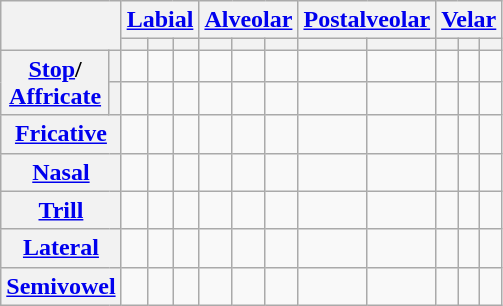<table class="wikitable" style="text-align: center;">
<tr>
<th colspan="2" rowspan="2"></th>
<th colspan="3"><a href='#'>Labial</a></th>
<th colspan="3"><a href='#'>Alveolar</a></th>
<th colspan="2"><a href='#'>Postalveolar</a></th>
<th colspan="3"><a href='#'>Velar</a></th>
</tr>
<tr>
<th></th>
<th></th>
<th></th>
<th></th>
<th></th>
<th></th>
<th></th>
<th></th>
<th></th>
<th></th>
<th></th>
</tr>
<tr>
<th rowspan="2"><a href='#'>Stop</a>/<br><a href='#'>Affricate</a></th>
<th></th>
<td></td>
<td></td>
<td></td>
<td></td>
<td></td>
<td></td>
<td></td>
<td></td>
<td></td>
<td></td>
<td></td>
</tr>
<tr>
<th></th>
<td></td>
<td></td>
<td></td>
<td></td>
<td></td>
<td></td>
<td></td>
<td></td>
<td></td>
<td></td>
<td></td>
</tr>
<tr>
<th colspan="2"><a href='#'>Fricative</a></th>
<td></td>
<td></td>
<td></td>
<td></td>
<td></td>
<td></td>
<td></td>
<td></td>
<td></td>
<td></td>
<td></td>
</tr>
<tr>
<th colspan="2"><a href='#'>Nasal</a></th>
<td></td>
<td></td>
<td></td>
<td></td>
<td></td>
<td></td>
<td></td>
<td></td>
<td></td>
<td></td>
<td></td>
</tr>
<tr>
<th colspan="2"><a href='#'>Trill</a></th>
<td></td>
<td></td>
<td></td>
<td></td>
<td></td>
<td></td>
<td></td>
<td></td>
<td></td>
<td></td>
<td></td>
</tr>
<tr>
<th colspan="2"><a href='#'>Lateral</a></th>
<td></td>
<td></td>
<td></td>
<td></td>
<td></td>
<td></td>
<td></td>
<td></td>
<td></td>
<td></td>
<td></td>
</tr>
<tr>
<th colspan="2"><a href='#'>Semivowel</a></th>
<td></td>
<td></td>
<td></td>
<td></td>
<td></td>
<td></td>
<td></td>
<td></td>
<td></td>
<td></td>
<td></td>
</tr>
</table>
